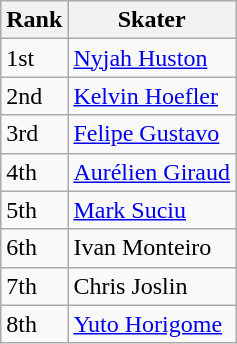<table class="wikitable">
<tr>
<th>Rank</th>
<th>Skater</th>
</tr>
<tr>
<td>1st</td>
<td><a href='#'>Nyjah Huston</a></td>
</tr>
<tr>
<td>2nd</td>
<td><a href='#'>Kelvin Hoefler</a></td>
</tr>
<tr>
<td>3rd</td>
<td><a href='#'>Felipe Gustavo</a></td>
</tr>
<tr>
<td>4th</td>
<td><a href='#'>Aurélien Giraud</a></td>
</tr>
<tr>
<td>5th</td>
<td><a href='#'>Mark Suciu</a></td>
</tr>
<tr>
<td>6th</td>
<td>Ivan Monteiro</td>
</tr>
<tr>
<td>7th</td>
<td>Chris Joslin</td>
</tr>
<tr>
<td>8th</td>
<td><a href='#'>Yuto Horigome</a></td>
</tr>
</table>
